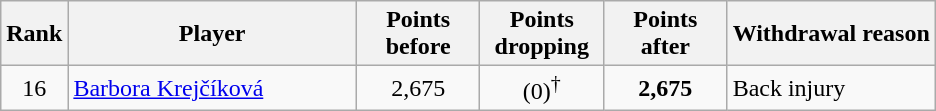<table class="wikitable sortable">
<tr>
<th>Rank</th>
<th style="width:185px;">Player</th>
<th style="width:75px;">Points before</th>
<th style="width:75px;">Points dropping</th>
<th style="width:75px;">Points after</th>
<th>Withdrawal reason</th>
</tr>
<tr>
<td style="text-align:center;">16</td>
<td> <a href='#'>Barbora Krejčíková</a></td>
<td style="text-align:center;">2,675</td>
<td style="text-align:center;">(0)<sup>†</sup></td>
<td style="text-align:center;"><strong>2,675</strong></td>
<td>Back injury</td>
</tr>
</table>
